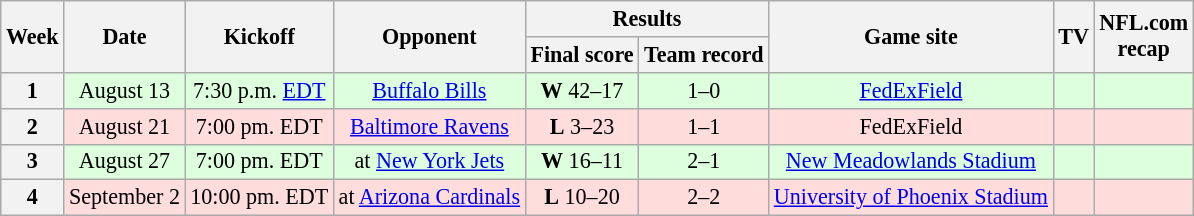<table class="wikitable" align="center" style="font-size: 92%">
<tr>
<th rowspan="2">Week</th>
<th rowspan="2">Date</th>
<th rowspan="2">Kickoff</th>
<th rowspan="2">Opponent</th>
<th colspan="2">Results</th>
<th rowspan="2">Game site</th>
<th rowspan="2">TV</th>
<th rowspan="2">NFL.com<br>recap</th>
</tr>
<tr>
<th>Final score</th>
<th>Team record</th>
</tr>
<tr style="background:#dfd;">
<th>1</th>
<td style="text-align:center;">August 13</td>
<td style="text-align:center;">7:30 p.m. <a href='#'>EDT</a></td>
<td style="text-align:center;"><a href='#'>Buffalo Bills</a></td>
<td style="text-align:center;"><strong>W</strong> 42–17</td>
<td style="text-align:center;">1–0</td>
<td style="text-align:center;"><a href='#'>FedExField</a></td>
<td style="text-align:center;"></td>
<td style="text-align:center;"></td>
</tr>
<tr style="background:#fdd;">
<th>2</th>
<td style="text-align:center;">August 21</td>
<td style="text-align:center;">7:00 pm. EDT</td>
<td style="text-align:center;"><a href='#'>Baltimore Ravens</a></td>
<td style="text-align:center;"><strong>L</strong> 3–23</td>
<td style="text-align:center;">1–1</td>
<td style="text-align:center;">FedExField</td>
<td style="text-align:center;"></td>
<td style="text-align:center;"></td>
</tr>
<tr style="background:#dfd;">
<th>3</th>
<td style="text-align:center;">August 27</td>
<td style="text-align:center;">7:00 pm. EDT</td>
<td style="text-align:center;">at <a href='#'>New York Jets</a></td>
<td style="text-align:center;"><strong>W</strong> 16–11</td>
<td style="text-align:center;">2–1</td>
<td style="text-align:center;"><a href='#'>New Meadowlands Stadium</a></td>
<td style="text-align:center;"></td>
<td style="text-align:center;"></td>
</tr>
<tr style="background:#fdd;">
<th>4</th>
<td style="text-align:center;">September 2</td>
<td style="text-align:center;">10:00 pm. EDT</td>
<td style="text-align:center;">at <a href='#'>Arizona Cardinals</a></td>
<td style="text-align:center;"><strong>L</strong> 10–20</td>
<td style="text-align:center;">2–2</td>
<td style="text-align:center;"><a href='#'>University of Phoenix Stadium</a></td>
<td style="text-align:center;"></td>
<td style="text-align:center;"></td>
</tr>
</table>
